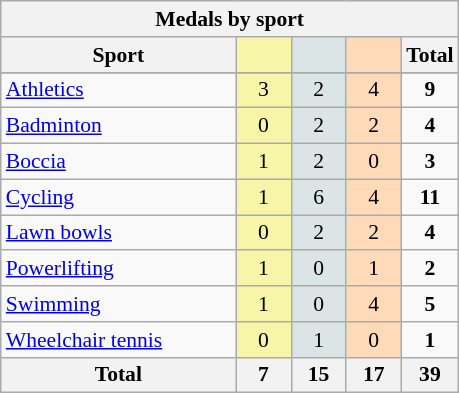<table class="wikitable sortable" style="font-size:90%;text-align:center">
<tr>
<th colspan="7">Medals by sport</th>
</tr>
<tr>
<th width="150">Sport</th>
<th scope="col" width=30 style="background:#F7F6A8"></th>
<th scope="col" width=30 style="background:#DCE5E5"></th>
<th scope="col" width=30 style="background:#FFDAB9"></th>
<th width="30">Total</th>
</tr>
<tr class="sortbottom">
</tr>
<tr>
<td align="left"> <a href='#'>Athletics</a></td>
<td style="background:#F7F6A8">3</td>
<td style="background:#DCE5E5">2</td>
<td style="background:#FFDAB9">4</td>
<td><strong>9</strong></td>
</tr>
<tr>
<td align="left"> <a href='#'>Badminton</a></td>
<td style="background:#F7F6A8">0</td>
<td style="background:#DCE5E5">2</td>
<td style="background:#FFDAB9">2</td>
<td><strong>4</strong></td>
</tr>
<tr>
<td align="left"> <a href='#'>Boccia</a></td>
<td style="background:#F7F6A8">1</td>
<td style="background:#DCE5E5">2</td>
<td style="background:#FFDAB9">0</td>
<td><strong>3</strong></td>
</tr>
<tr>
<td align="left"> <a href='#'>Cycling</a></td>
<td style="background:#F7F6A8">1</td>
<td style="background:#DCE5E5">6</td>
<td style="background:#FFDAB9">4</td>
<td><strong>11</strong></td>
</tr>
<tr>
<td align="left"> <a href='#'>Lawn bowls</a></td>
<td style="background:#F7F6A8">0</td>
<td style="background:#DCE5E5">2</td>
<td style="background:#FFDAB9">2</td>
<td><strong>4</strong></td>
</tr>
<tr>
<td align="left"> <a href='#'>Powerlifting</a></td>
<td style="background:#F7F6A8">1</td>
<td style="background:#DCE5E5">0</td>
<td style="background:#FFDAB9">1</td>
<td><strong>2</strong></td>
</tr>
<tr>
<td align="left"> <a href='#'>Swimming</a></td>
<td style="background:#F7F6A8">1</td>
<td style="background:#DCE5E5">0</td>
<td style="background:#FFDAB9">4</td>
<td><strong>5</strong></td>
</tr>
<tr>
<td align="left"> <a href='#'>Wheelchair tennis</a></td>
<td style="background:#F7F6A8">0</td>
<td style="background:#DCE5E5">1</td>
<td style="background:#FFDAB9">0</td>
<td><strong>1</strong></td>
</tr>
<tr>
<th>Total</th>
<th>7</th>
<th>15</th>
<th>17</th>
<th>39</th>
</tr>
</table>
